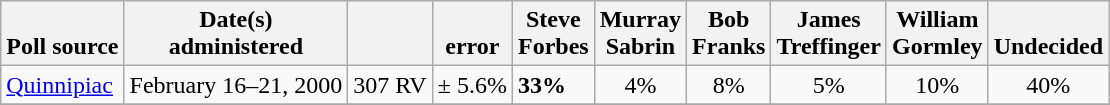<table class="wikitable">
<tr valign= bottom>
<th>Poll source</th>
<th>Date(s)<br>administered</th>
<th></th>
<th><br>error</th>
<th>Steve<br>Forbes</th>
<th>Murray<br>Sabrin</th>
<th>Bob<br>Franks</th>
<th>James<br>Treffinger</th>
<th>William<br>Gormley</th>
<th>Undecided</th>
</tr>
<tr>
<td><a href='#'>Quinnipiac</a></td>
<td align=center>February 16–21, 2000</td>
<td align=center>307 RV</td>
<td align=center>± 5.6%</td>
<td><strong>33%</strong></td>
<td align=center>4%</td>
<td align=center>8%</td>
<td align=center>5%</td>
<td align=center>10%</td>
<td align=center>40%</td>
</tr>
<tr>
</tr>
</table>
